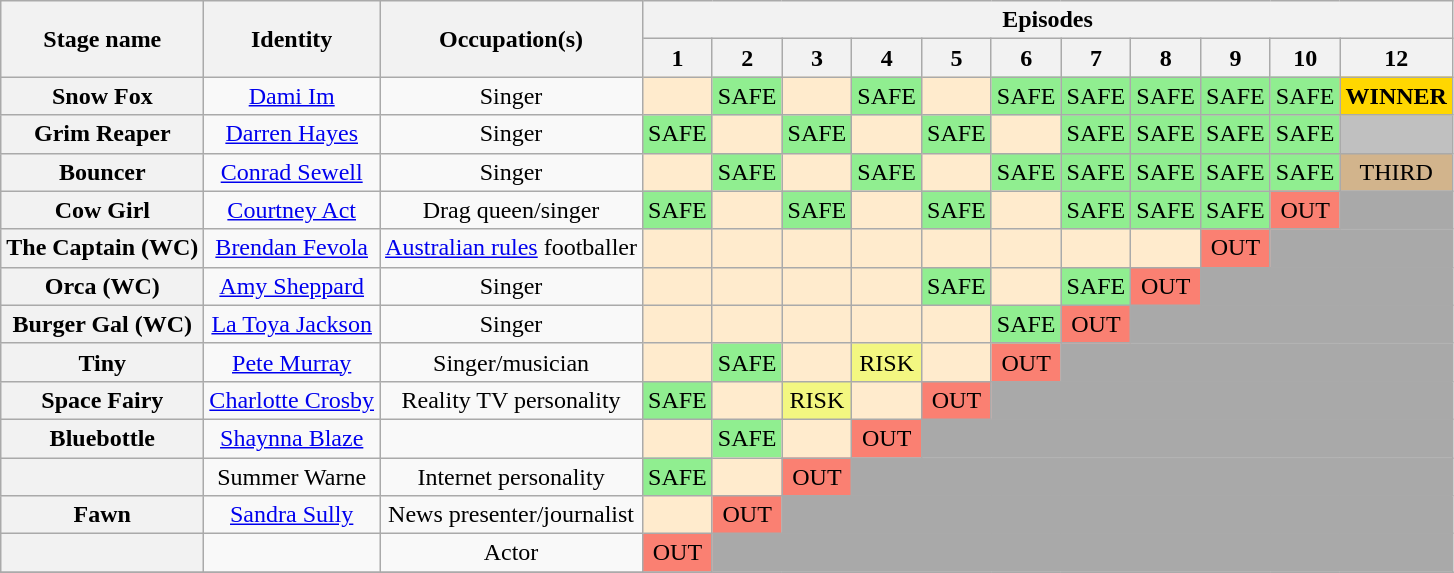<table class="wikitable" style="text-align:center;">
<tr>
<th rowspan="2">Stage name</th>
<th rowspan="2">Identity</th>
<th rowspan="2">Occupation(s)</th>
<th colspan="11">Episodes</th>
</tr>
<tr>
<th>1</th>
<th>2</th>
<th>3</th>
<th>4</th>
<th>5</th>
<th>6</th>
<th>7</th>
<th>8</th>
<th>9</th>
<th>10</th>
<th>12</th>
</tr>
<tr>
<th>Snow Fox</th>
<td><a href='#'>Dami Im</a></td>
<td>Singer</td>
<td bgcolor="#FFEBCD"></td>
<td bgcolor=lightgreen>SAFE</td>
<td bgcolor="#FFEBCD"></td>
<td bgcolor=lightgreen>SAFE</td>
<td bgcolor="#FFEBCD"></td>
<td bgcolor=lightgreen>SAFE</td>
<td bgcolor=lightgreen>SAFE</td>
<td bgcolor=lightgreen>SAFE</td>
<td bgcolor=lightgreen>SAFE</td>
<td bgcolor=lightgreen>SAFE</td>
<td bgcolor=gold><strong>WINNER</strong></td>
</tr>
<tr>
<th>Grim Reaper</th>
<td><a href='#'>Darren Hayes</a></td>
<td>Singer</td>
<td bgcolor=lightgreen>SAFE</td>
<td bgcolor="#FFEBCD"></td>
<td bgcolor=lightgreen>SAFE</td>
<td bgcolor="#FFEBCD"></td>
<td bgcolor=lightgreen>SAFE</td>
<td bgcolor="#FFEBCD"></td>
<td bgcolor=lightgreen>SAFE</td>
<td bgcolor=lightgreen>SAFE</td>
<td bgcolor=lightgreen>SAFE</td>
<td bgcolor=lightgreen>SAFE</td>
<td bgcolor=silver></td>
</tr>
<tr>
<th>Bouncer</th>
<td><a href='#'>Conrad Sewell</a></td>
<td>Singer</td>
<td bgcolor="#FFEBCD"></td>
<td bgcolor=lightgreen>SAFE</td>
<td bgcolor="#FFEBCD"></td>
<td bgcolor=lightgreen>SAFE</td>
<td bgcolor="#FFEBCD"></td>
<td bgcolor=lightgreen>SAFE</td>
<td bgcolor=lightgreen>SAFE</td>
<td bgcolor=lightgreen>SAFE</td>
<td bgcolor=lightgreen>SAFE</td>
<td bgcolor=lightgreen>SAFE</td>
<td bgcolor=tan>THIRD</td>
</tr>
<tr>
<th>Cow Girl</th>
<td><a href='#'>Courtney Act</a></td>
<td>Drag queen/singer</td>
<td bgcolor=lightgreen>SAFE</td>
<td bgcolor="#FFEBCD"></td>
<td bgcolor=lightgreen>SAFE</td>
<td bgcolor="#FFEBCD"></td>
<td bgcolor=lightgreen>SAFE</td>
<td bgcolor="#FFEBCD"></td>
<td bgcolor=lightgreen>SAFE</td>
<td bgcolor=lightgreen>SAFE</td>
<td bgcolor=lightgreen>SAFE</td>
<td bgcolor=salmon>OUT</td>
<td bgcolor=darkgrey></td>
</tr>
<tr>
<th>The Captain (WC)</th>
<td><a href='#'>Brendan Fevola</a></td>
<td><a href='#'>Australian rules</a> footballer</td>
<td bgcolor="#FFEBCD"></td>
<td bgcolor="#FFEBCD"></td>
<td bgcolor="#FFEBCD"></td>
<td bgcolor="#FFEBCD"></td>
<td bgcolor="#FFEBCD"></td>
<td bgcolor="#FFEBCD"></td>
<td bgcolor="#FFEBCD"></td>
<td bgcolor="#FFEBCD"></td>
<td bgcolor=salmon>OUT</td>
<td colspan="2" bgcolor=darkgrey></td>
</tr>
<tr>
<th>Orca (WC)</th>
<td><a href='#'>Amy Sheppard</a></td>
<td>Singer</td>
<td bgcolor="#FFEBCD"></td>
<td bgcolor="#FFEBCD"></td>
<td bgcolor="#FFEBCD"></td>
<td bgcolor="#FFEBCD"></td>
<td bgcolor=lightgreen>SAFE</td>
<td bgcolor=#FFEBCD></td>
<td bgcolor=lightgreen>SAFE</td>
<td bgcolor=salmon>OUT</td>
<td colspan="3" bgcolor=darkgrey></td>
</tr>
<tr>
<th>Burger Gal (WC)</th>
<td><a href='#'>La Toya Jackson</a></td>
<td>Singer</td>
<td bgcolor="#FFEBCD"></td>
<td bgcolor="#FFEBCD"></td>
<td bgcolor="#FFEBCD"></td>
<td bgcolor="#FFEBCD"></td>
<td bgcolor="#FFEBCD"></td>
<td bgcolor=lightgreen>SAFE</td>
<td bgcolor=salmon>OUT</td>
<td colspan="4" bgcolor=darkgrey></td>
</tr>
<tr>
<th>Tiny</th>
<td><a href='#'>Pete Murray</a></td>
<td>Singer/musician</td>
<td bgcolor="#FFEBCD"></td>
<td bgcolor=lightgreen>SAFE</td>
<td bgcolor="#FFEBCD"></td>
<td bgcolor="#F3F781">RISK</td>
<td bgcolor="#FFEBCD"></td>
<td bgcolor=salmon>OUT</td>
<td colspan="5" bgcolor=darkgrey></td>
</tr>
<tr>
<th>Space Fairy</th>
<td><a href='#'>Charlotte Crosby</a></td>
<td>Reality TV personality</td>
<td bgcolor=lightgreen>SAFE</td>
<td bgcolor="#FFEBCD"></td>
<td bgcolor="#F3F781">RISK</td>
<td bgcolor="#FFEBCD"></td>
<td bgcolor=salmon>OUT</td>
<td colspan="6" bgcolor=darkgrey></td>
</tr>
<tr>
<th>Bluebottle</th>
<td><a href='#'>Shaynna Blaze</a></td>
<td></td>
<td bgcolor="#FFEBCD"></td>
<td bgcolor=lightgreen>SAFE</td>
<td bgcolor="#FFEBCD"></td>
<td bgcolor=salmon>OUT</td>
<td colspan="7" bgcolor=darkgrey></td>
</tr>
<tr>
<th></th>
<td>Summer Warne</td>
<td>Internet personality</td>
<td bgcolor=lightgreen>SAFE</td>
<td bgcolor="#FFEBCD"></td>
<td bgcolor=salmon>OUT</td>
<td colspan="8" bgcolor=darkgrey></td>
</tr>
<tr>
<th>Fawn</th>
<td><a href='#'>Sandra Sully</a></td>
<td>News presenter/journalist</td>
<td bgcolor="#FFEBCD"></td>
<td bgcolor=salmon>OUT</td>
<td colspan="9" bgcolor=darkgrey></td>
</tr>
<tr>
<th></th>
<td></td>
<td>Actor</td>
<td bgcolor=salmon>OUT</td>
<td colspan="10" bgcolor=darkgrey></td>
</tr>
<tr>
</tr>
</table>
